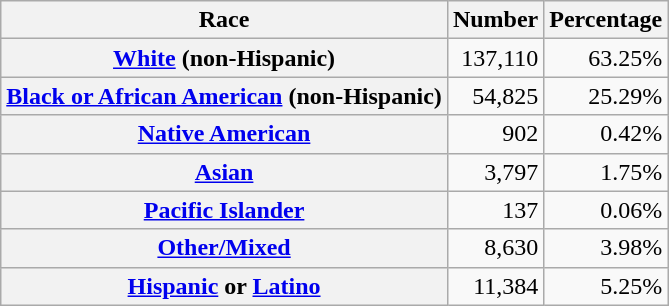<table class="wikitable" style="text-align:right">
<tr>
<th scope="col">Race</th>
<th scope="col">Number</th>
<th scope="col">Percentage</th>
</tr>
<tr>
<th scope="row"><a href='#'>White</a> (non-Hispanic)</th>
<td>137,110</td>
<td>63.25%</td>
</tr>
<tr>
<th scope="row"><a href='#'>Black or African American</a> (non-Hispanic)</th>
<td>54,825</td>
<td>25.29%</td>
</tr>
<tr>
<th scope="row"><a href='#'>Native American</a></th>
<td>902</td>
<td>0.42%</td>
</tr>
<tr>
<th scope="row"><a href='#'>Asian</a></th>
<td>3,797</td>
<td>1.75%</td>
</tr>
<tr>
<th scope="row"><a href='#'>Pacific Islander</a></th>
<td>137</td>
<td>0.06%</td>
</tr>
<tr>
<th scope="row"><a href='#'>Other/Mixed</a></th>
<td>8,630</td>
<td>3.98%</td>
</tr>
<tr>
<th scope="row"><a href='#'>Hispanic</a> or <a href='#'>Latino</a></th>
<td>11,384</td>
<td>5.25%</td>
</tr>
</table>
